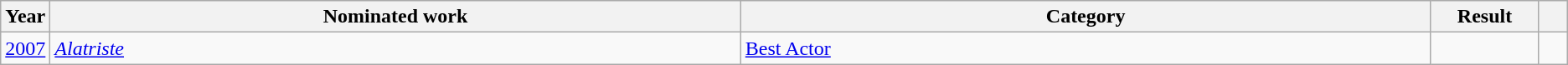<table class="wikitable sortable">
<tr>
<th scope="col" style="width:1em;">Year</th>
<th scope="col" style="width:35em;">Nominated work</th>
<th scope="col" style="width:35em;">Category</th>
<th scope="col" style="width:5em;">Result</th>
<th scope="col" style="width:1em;" class="unsortable"></th>
</tr>
<tr>
<td><a href='#'>2007</a></td>
<td><em><a href='#'>Alatriste</a></em></td>
<td><a href='#'>Best Actor</a></td>
<td></td>
<td style="text-align:center;"></td>
</tr>
</table>
